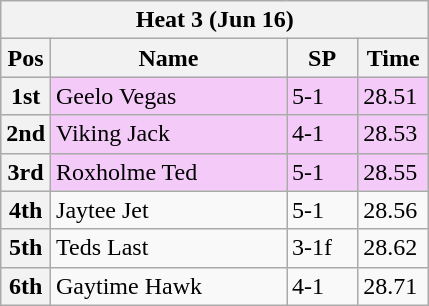<table class="wikitable">
<tr>
<th colspan="6">Heat 3 (Jun 16)</th>
</tr>
<tr>
<th width=20>Pos</th>
<th width=150>Name</th>
<th width=40>SP</th>
<th width=40>Time</th>
</tr>
<tr style="background: #f4caf9;">
<th>1st</th>
<td>Geelo Vegas</td>
<td>5-1</td>
<td>28.51</td>
</tr>
<tr style="background: #f4caf9;">
<th>2nd</th>
<td>Viking Jack</td>
<td>4-1</td>
<td>28.53</td>
</tr>
<tr style="background: #f4caf9;">
<th>3rd</th>
<td>Roxholme Ted</td>
<td>5-1</td>
<td>28.55</td>
</tr>
<tr>
<th>4th</th>
<td>Jaytee Jet</td>
<td>5-1</td>
<td>28.56</td>
</tr>
<tr>
<th>5th</th>
<td>Teds Last</td>
<td>3-1f</td>
<td>28.62</td>
</tr>
<tr>
<th>6th</th>
<td>Gaytime Hawk</td>
<td>4-1</td>
<td>28.71</td>
</tr>
</table>
